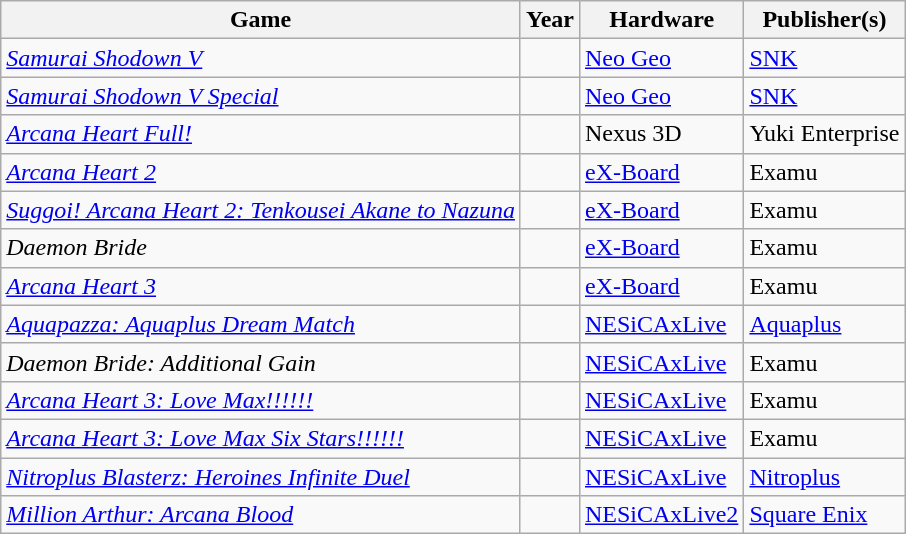<table class="wikitable sortable">
<tr>
<th>Game</th>
<th>Year</th>
<th>Hardware</th>
<th>Publisher(s)</th>
</tr>
<tr>
<td><em><a href='#'>Samurai Shodown V</a></em></td>
<td></td>
<td><a href='#'>Neo Geo</a></td>
<td><a href='#'>SNK</a></td>
</tr>
<tr>
<td><em><a href='#'>Samurai Shodown V Special</a></em></td>
<td></td>
<td><a href='#'>Neo Geo</a></td>
<td><a href='#'>SNK</a></td>
</tr>
<tr>
<td><em><a href='#'>Arcana Heart Full!</a></em></td>
<td></td>
<td>Nexus 3D</td>
<td>Yuki Enterprise</td>
</tr>
<tr>
<td><em><a href='#'>Arcana Heart 2</a></em></td>
<td></td>
<td><a href='#'>eX-Board</a></td>
<td>Examu</td>
</tr>
<tr>
<td><em><a href='#'>Suggoi! Arcana Heart 2: Tenkousei Akane to Nazuna</a></em></td>
<td></td>
<td><a href='#'>eX-Board</a></td>
<td>Examu</td>
</tr>
<tr>
<td><em>Daemon Bride</em></td>
<td></td>
<td><a href='#'>eX-Board</a></td>
<td>Examu</td>
</tr>
<tr>
<td><em><a href='#'>Arcana Heart 3</a></em></td>
<td></td>
<td><a href='#'>eX-Board</a></td>
<td>Examu</td>
</tr>
<tr>
<td><em><a href='#'>Aquapazza: Aquaplus Dream Match</a></em></td>
<td></td>
<td><a href='#'>NESiCAxLive</a></td>
<td><a href='#'>Aquaplus</a></td>
</tr>
<tr>
<td><em>Daemon Bride: Additional Gain</em></td>
<td></td>
<td><a href='#'>NESiCAxLive</a></td>
<td>Examu</td>
</tr>
<tr>
<td><em><a href='#'>Arcana Heart 3: Love Max!!!!!!</a></em></td>
<td></td>
<td><a href='#'>NESiCAxLive</a></td>
<td>Examu</td>
</tr>
<tr>
<td><em><a href='#'>Arcana Heart 3: Love Max Six Stars!!!!!!</a></em></td>
<td></td>
<td><a href='#'>NESiCAxLive</a></td>
<td>Examu</td>
</tr>
<tr>
<td><em><a href='#'>Nitroplus Blasterz: Heroines Infinite Duel</a></em></td>
<td></td>
<td><a href='#'>NESiCAxLive</a></td>
<td><a href='#'>Nitroplus</a></td>
</tr>
<tr>
<td><em><a href='#'>Million Arthur: Arcana Blood</a></em></td>
<td></td>
<td><a href='#'>NESiCAxLive2</a></td>
<td><a href='#'>Square Enix</a></td>
</tr>
</table>
